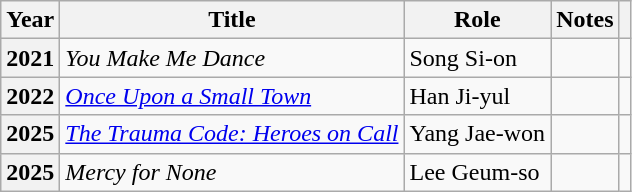<table class="wikitable plainrowheaders sortable">
<tr>
<th scope="col">Year</th>
<th scope="col">Title</th>
<th scope="col">Role</th>
<th scope="col" class="unsortable">Notes</th>
<th scope="col" class="unsortable"></th>
</tr>
<tr>
<th scope="row">2021</th>
<td><em>You Make Me Dance</em></td>
<td>Song Si-on</td>
<td></td>
<td style="text-align:center"></td>
</tr>
<tr>
<th scope="row">2022</th>
<td><em><a href='#'>Once Upon a Small Town</a></em></td>
<td>Han Ji-yul</td>
<td></td>
<td style="text-align:center"></td>
</tr>
<tr>
<th scope="row">2025</th>
<td><em><a href='#'>The Trauma Code: Heroes on Call</a></em></td>
<td>Yang Jae-won</td>
<td></td>
<td style="text-align:center"></td>
</tr>
<tr>
<th scope="row">2025</th>
<td><em>Mercy for None</em></td>
<td>Lee Geum-so</td>
<td></td>
<td style="text-align:center"></td>
</tr>
</table>
